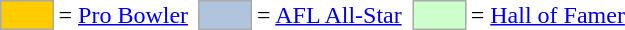<table>
<tr>
<td style="background:#fc0; border:1px solid #aaa; width:2em;"></td>
<td>= <a href='#'>Pro Bowler</a> </td>
<td></td>
<td style="background:lightsteelblue; border:1px solid #aaa; width:2em;"></td>
<td>= <a href='#'>AFL All-Star</a></td>
<td></td>
<td style="background:#cfc; border:1px solid #aaa; width:2em;"></td>
<td>= <a href='#'>Hall of Famer</a></td>
</tr>
</table>
